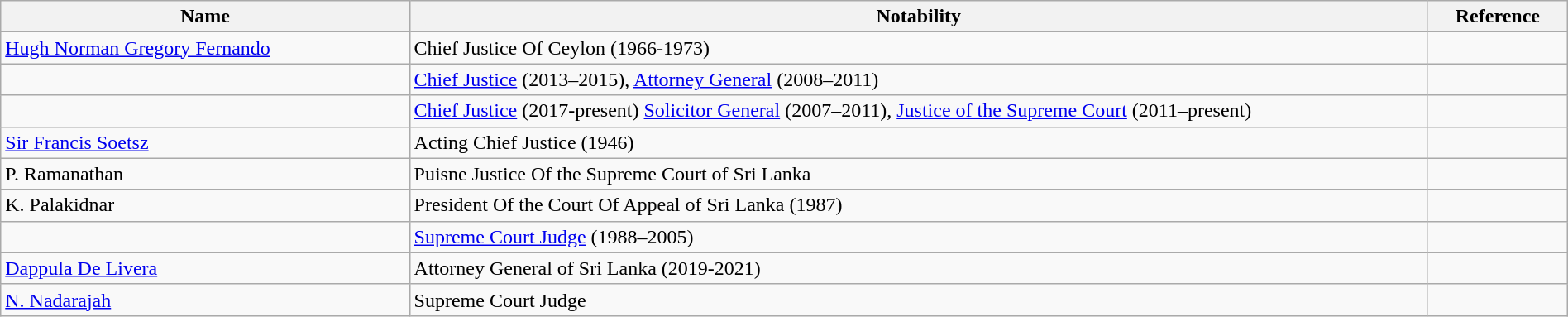<table class="wikitable sortable" style="width:100%">
<tr>
<th style="width:*;">Name</th>
<th class="unsortable" style="width:65%;">Notability</th>
<th class="unsortable" style="width:*;">Reference</th>
</tr>
<tr>
<td><a href='#'>Hugh Norman Gregory Fernando</a></td>
<td>Chief Justice Of Ceylon (1966-1973)</td>
<td></td>
</tr>
<tr>
<td></td>
<td><a href='#'>Chief Justice</a> (2013–2015), <a href='#'>Attorney General</a> (2008–2011)</td>
<td style="text-align:center;"></td>
</tr>
<tr>
<td></td>
<td><a href='#'>Chief Justice</a> (2017-present) <a href='#'>Solicitor General</a> (2007–2011), <a href='#'>Justice of the Supreme Court</a> (2011–present)</td>
<td></td>
</tr>
<tr>
<td><a href='#'>Sir Francis Soetsz</a></td>
<td>Acting Chief Justice (1946)</td>
<td></td>
</tr>
<tr>
<td>P. Ramanathan</td>
<td>Puisne Justice Of the Supreme Court of Sri Lanka</td>
<td></td>
</tr>
<tr>
<td>K. Palakidnar</td>
<td>President Of the Court Of Appeal of Sri Lanka (1987)</td>
<td></td>
</tr>
<tr>
<td></td>
<td><a href='#'>Supreme Court Judge</a> (1988–2005)</td>
<td></td>
</tr>
<tr>
<td><a href='#'>Dappula De Livera</a></td>
<td>Attorney General of Sri Lanka (2019-2021)</td>
<td></td>
</tr>
<tr>
<td><a href='#'>N. Nadarajah</a></td>
<td>Supreme Court Judge</td>
<td></td>
</tr>
</table>
